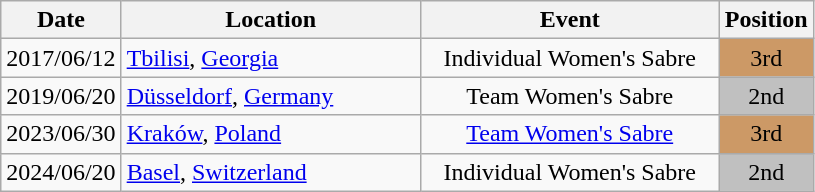<table class="wikitable" style="text-align:center;">
<tr>
<th>Date</th>
<th style="width:12em">Location</th>
<th style="width:12em">Event</th>
<th>Position</th>
</tr>
<tr>
<td>2017/06/12</td>
<td rowspan="1" align="left"> <a href='#'>Tbilisi</a>, <a href='#'>Georgia</a></td>
<td>Individual Women's Sabre</td>
<td bgcolor="cc9966">3rd</td>
</tr>
<tr>
<td>2019/06/20</td>
<td rowspan="1" align="left"> <a href='#'>Düsseldorf</a>, <a href='#'>Germany</a></td>
<td>Team Women's Sabre</td>
<td bgcolor="silver">2nd</td>
</tr>
<tr>
<td>2023/06/30</td>
<td rowspan="1" align="left"> <a href='#'>Kraków</a>, <a href='#'>Poland</a></td>
<td><a href='#'>Team Women's Sabre</a></td>
<td bgcolor="cc9966">3rd</td>
</tr>
<tr>
<td>2024/06/20</td>
<td rowspan="1" align="left"> <a href='#'>Basel</a>, <a href='#'>Switzerland</a></td>
<td>Individual Women's Sabre</td>
<td bgcolor="silver">2nd</td>
</tr>
</table>
